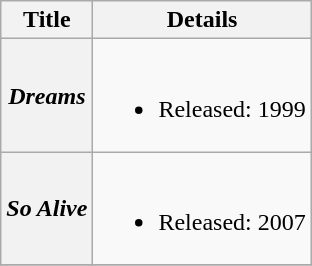<table class="wikitable plainrowheaders" style="text-align:center;" border="1">
<tr>
<th>Title</th>
<th>Details</th>
</tr>
<tr>
<th scope="row"><em>Dreams</em></th>
<td><br><ul><li>Released: 1999</li></ul></td>
</tr>
<tr>
<th scope="row"><em>So Alive</em></th>
<td><br><ul><li>Released: 2007</li></ul></td>
</tr>
<tr>
</tr>
</table>
